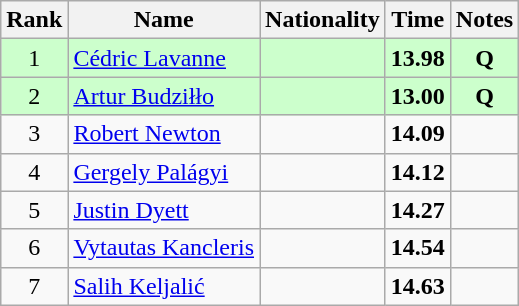<table class="wikitable sortable" style="text-align:center">
<tr>
<th>Rank</th>
<th>Name</th>
<th>Nationality</th>
<th>Time</th>
<th>Notes</th>
</tr>
<tr bgcolor=ccffcc>
<td>1</td>
<td align=left><a href='#'>Cédric Lavanne</a></td>
<td align=left></td>
<td><strong>13.98</strong></td>
<td><strong>Q</strong></td>
</tr>
<tr bgcolor=ccffcc>
<td>2</td>
<td align=left><a href='#'>Artur Budziłło</a></td>
<td align=left></td>
<td><strong>13.00</strong></td>
<td><strong>Q</strong></td>
</tr>
<tr>
<td>3</td>
<td align=left><a href='#'>Robert Newton</a></td>
<td align=left></td>
<td><strong>14.09</strong></td>
<td></td>
</tr>
<tr>
<td>4</td>
<td align=left><a href='#'>Gergely Palágyi</a></td>
<td align=left></td>
<td><strong>14.12</strong></td>
<td></td>
</tr>
<tr>
<td>5</td>
<td align=left><a href='#'>Justin Dyett</a></td>
<td align=left></td>
<td><strong>14.27</strong></td>
<td></td>
</tr>
<tr>
<td>6</td>
<td align=left><a href='#'>Vytautas Kancleris</a></td>
<td align=left></td>
<td><strong>14.54</strong></td>
<td></td>
</tr>
<tr>
<td>7</td>
<td align=left><a href='#'>Salih Keljalić</a></td>
<td align=left></td>
<td><strong>14.63</strong></td>
<td></td>
</tr>
</table>
